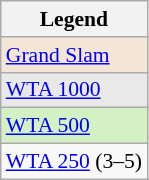<table class="wikitable" style="font-size:90%">
<tr>
<th>Legend</th>
</tr>
<tr>
<td style="background:#f3e6d7;"><a href='#'>Grand Slam</a></td>
</tr>
<tr>
<td style="background:#e9e9e9;"><a href='#'>WTA 1000</a></td>
</tr>
<tr>
<td style="background:#d4f1c5;"><a href='#'>WTA 500</a></td>
</tr>
<tr>
<td><a href='#'>WTA 250</a> (3–5)</td>
</tr>
</table>
